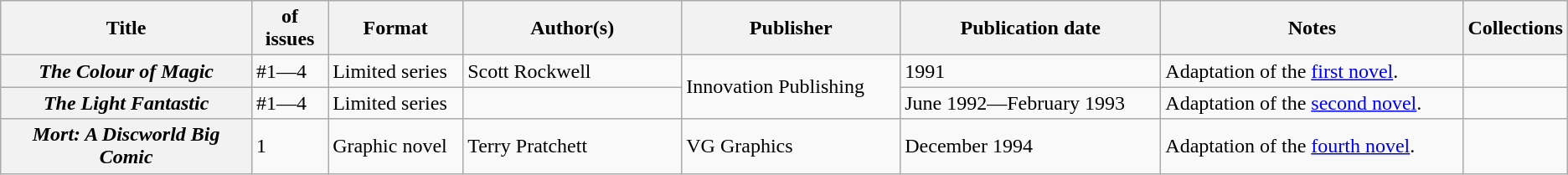<table class="wikitable">
<tr>
<th>Title</th>
<th style="width:40pt"> of issues</th>
<th style="width:75pt">Format</th>
<th style="width:125pt">Author(s)</th>
<th style="width:125pt">Publisher</th>
<th style="width:150pt">Publication date</th>
<th style="width:175pt">Notes</th>
<th>Collections</th>
</tr>
<tr>
<th><em>The Colour of Magic</em></th>
<td>#1—4</td>
<td>Limited series</td>
<td>Scott Rockwell</td>
<td rowspan="2">Innovation Publishing</td>
<td>1991</td>
<td>Adaptation of the <a href='#'>first novel</a>.</td>
<td></td>
</tr>
<tr>
<th><em>The Light Fantastic</em></th>
<td>#1—4</td>
<td>Limited series</td>
<td></td>
<td>June 1992—February 1993</td>
<td>Adaptation of the <a href='#'>second novel</a>.</td>
<td></td>
</tr>
<tr>
<th><em>Mort: A Discworld Big Comic</em></th>
<td>1</td>
<td>Graphic novel</td>
<td>Terry Pratchett</td>
<td>VG Graphics</td>
<td>December 1994</td>
<td>Adaptation of the <a href='#'>fourth novel</a>.</td>
<td></td>
</tr>
</table>
